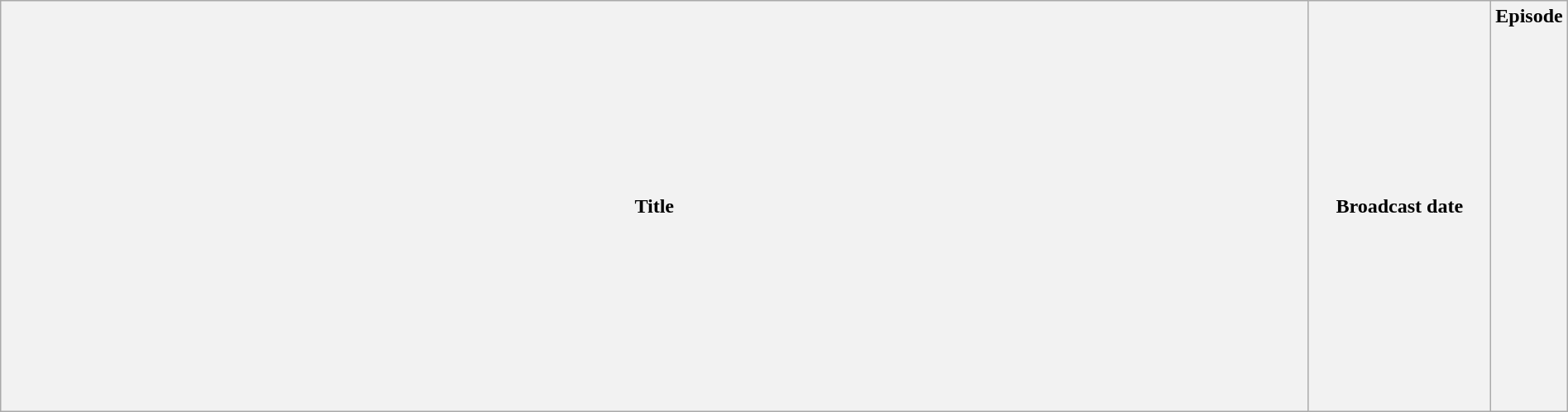<table class="wikitable plainrowheaders" style="width:100%; margin:auto;">
<tr>
<th>Title</th>
<th width="140">Broadcast date</th>
<th width="40">Episode<br><br><br><br><br><br><br><br><br><br><br>
<br><br><br><br><br><br><br></th>
</tr>
</table>
